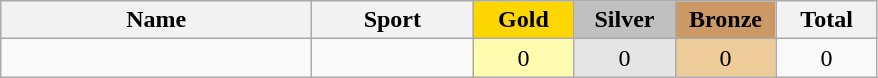<table class="wikitable" style="text-align:center;">
<tr>
<th width=200>Name</th>
<th width=100>Sport</th>
<td bgcolor=gold width=60><strong>Gold</strong></td>
<td bgcolor=silver width=60><strong>Silver</strong></td>
<td bgcolor=#cc9966 width=60><strong>Bronze</strong></td>
<th width=60>Total</th>
</tr>
<tr>
<td align=left></td>
<td align=left></td>
<td bgcolor=#fffcaf>0</td>
<td bgcolor=#e5e5e5>0</td>
<td bgcolor=#eecc99>0</td>
<td>0</td>
</tr>
</table>
